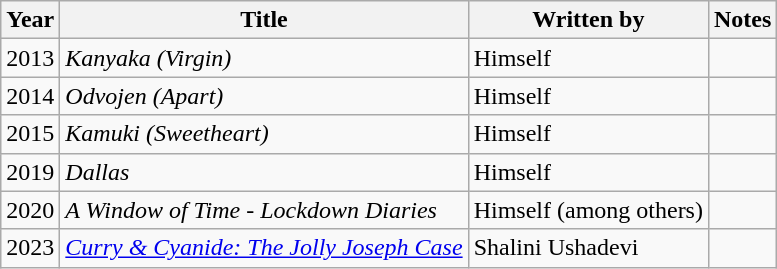<table class="wikitable sortable">
<tr>
<th>Year</th>
<th>Title</th>
<th>Written by</th>
<th>Notes</th>
</tr>
<tr>
<td>2013</td>
<td><em>Kanyaka (Virgin)</em></td>
<td>Himself</td>
<td></td>
</tr>
<tr>
<td>2014</td>
<td><em>Odvojen (Apart)</em></td>
<td>Himself</td>
<td></td>
</tr>
<tr>
<td>2015</td>
<td><em>Kamuki (Sweetheart)</em></td>
<td>Himself</td>
<td></td>
</tr>
<tr>
<td>2019</td>
<td><em>Dallas</em></td>
<td>Himself</td>
<td></td>
</tr>
<tr>
<td>2020</td>
<td><em>A Window of Time - Lockdown Diaries</em></td>
<td>Himself (among others)</td>
<td></td>
</tr>
<tr>
<td>2023</td>
<td><em><a href='#'>Curry & Cyanide: The Jolly Joseph Case</a></em></td>
<td>Shalini Ushadevi</td>
<td></td>
</tr>
</table>
